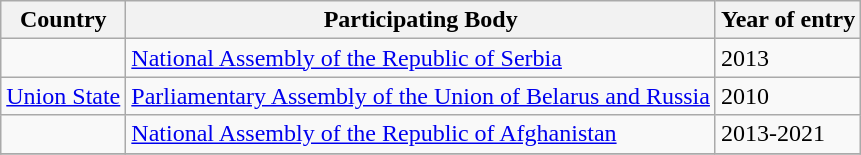<table class="wikitable">
<tr>
<th>Country</th>
<th>Participating Body</th>
<th>Year of entry</th>
</tr>
<tr>
<td></td>
<td><a href='#'>National Assembly of the Republic of Serbia</a></td>
<td>2013</td>
</tr>
<tr>
<td>  <a href='#'>Union State</a></td>
<td><a href='#'>Parliamentary Assembly of the Union of Belarus and Russia</a></td>
<td>2010</td>
</tr>
<tr>
<td></td>
<td><a href='#'>National Assembly of the Republic of Afghanistan</a></td>
<td>2013-2021</td>
</tr>
<tr>
</tr>
</table>
